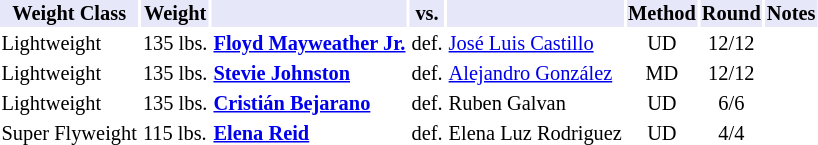<table class="toccolours" style="font-size: 85%;">
<tr>
<th style="background:#e6e8fa; color:#000; text-align:center;">Weight Class</th>
<th style="background:#e6e8fa; color:#000; text-align:center;">Weight</th>
<th style="background:#e6e8fa; color:#000; text-align:center;"></th>
<th style="background:#e6e8fa; color:#000; text-align:center;">vs.</th>
<th style="background:#e6e8fa; color:#000; text-align:center;"></th>
<th style="background:#e6e8fa; color:#000; text-align:center;">Method</th>
<th style="background:#e6e8fa; color:#000; text-align:center;">Round</th>
<th style="background:#e6e8fa; color:#000; text-align:center;">Notes</th>
</tr>
<tr>
<td>Lightweight</td>
<td>135 lbs.</td>
<td><strong><a href='#'>Floyd Mayweather Jr.</a></strong></td>
<td>def.</td>
<td><a href='#'>José Luis Castillo</a></td>
<td align=center>UD</td>
<td align=center>12/12</td>
<td></td>
</tr>
<tr>
<td>Lightweight</td>
<td>135 lbs.</td>
<td><strong><a href='#'>Stevie Johnston</a></strong></td>
<td>def.</td>
<td><a href='#'>Alejandro González</a></td>
<td align=center>MD</td>
<td align=center>12/12</td>
</tr>
<tr>
<td>Lightweight</td>
<td>135 lbs.</td>
<td><strong><a href='#'>Cristián Bejarano</a></strong></td>
<td>def.</td>
<td>Ruben Galvan</td>
<td align=center>UD</td>
<td align=center>6/6</td>
</tr>
<tr>
<td>Super Flyweight</td>
<td>115 lbs.</td>
<td><strong><a href='#'>Elena Reid</a></strong></td>
<td>def.</td>
<td>Elena Luz Rodriguez</td>
<td align=center>UD</td>
<td align=center>4/4</td>
</tr>
</table>
